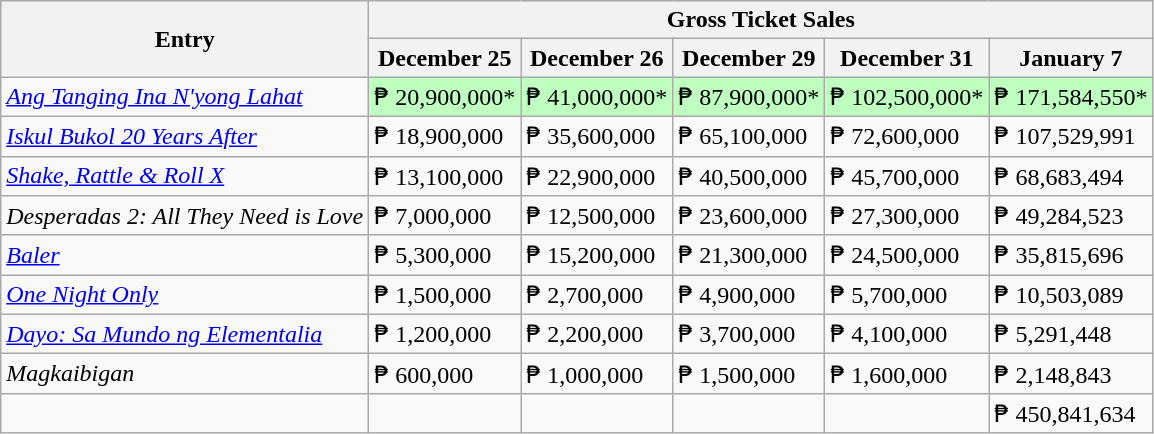<table class="wikitable sortable" style="text align: center">
<tr bgcolor="#efefef">
<th rowspan=2>Entry</th>
<th colspan=7>Gross Ticket Sales</th>
</tr>
<tr>
<th>December 25</th>
<th>December 26</th>
<th>December 29</th>
<th>December 31</th>
<th>January 7</th>
</tr>
<tr>
<td><em><a href='#'>Ang Tanging Ina N'yong Lahat</a></em></td>
<td data-sort-value="1" style="background:#BFFFC0;">₱ 20,900,000*</td>
<td data-sort-value="1" style="background:#BFFFC0;">₱ 41,000,000*</td>
<td data-sort-value="1" style="background:#BFFFC0;">₱ 87,900,000*</td>
<td data-sort-value="1" style="background:#BFFFC0;">₱ 102,500,000*</td>
<td data-sort-value="1" style="background:#BFFFC0;">₱ 171,584,550*</td>
</tr>
<tr>
<td><em><a href='#'>Iskul Bukol 20 Years After</a> </em></td>
<td data-sort-value="2">₱ 18,900,000</td>
<td data-sort-value="2">₱ 35,600,000</td>
<td data-sort-value="2">₱ 65,100,000</td>
<td data-sort-value="2">₱ 72,600,000</td>
<td data-sort-value="2">₱ 107,529,991</td>
</tr>
<tr>
<td><em><a href='#'>Shake, Rattle & Roll X</a></em></td>
<td data-sort-value="3">₱ 13,100,000</td>
<td data-sort-value="3">₱ 22,900,000</td>
<td data-sort-value="3">₱ 40,500,000</td>
<td data-sort-value="3">₱ 45,700,000</td>
<td data-sort-value="3">₱ 68,683,494</td>
</tr>
<tr>
<td><em>Desperadas 2: All They Need is Love</em></td>
<td data-sort-value="4">₱ 7,000,000</td>
<td data-sort-value="5">₱ 12,500,000</td>
<td data-sort-value="4">₱ 23,600,000</td>
<td data-sort-value="4">₱ 27,300,000</td>
<td data-sort-value="4">₱ 49,284,523</td>
</tr>
<tr>
<td><em><a href='#'>Baler</a></em></td>
<td data-sort-value="5">₱ 5,300,000</td>
<td data-sort-value="4">₱ 15,200,000</td>
<td data-sort-value="5">₱ 21,300,000</td>
<td data-sort-value="5">₱ 24,500,000</td>
<td data-sort-value="5">₱ 35,815,696</td>
</tr>
<tr>
<td><em><a href='#'>One Night Only</a></em></td>
<td data-sort-value="6">₱ 1,500,000</td>
<td data-sort-value="6">₱ 2,700,000</td>
<td data-sort-value="6">₱ 4,900,000</td>
<td data-sort-value="6">₱ 5,700,000</td>
<td data-sort-value="6">₱ 10,503,089</td>
</tr>
<tr>
<td><em><a href='#'>Dayo: Sa Mundo ng Elementalia</a></em></td>
<td data-sort-value="7">₱ 1,200,000</td>
<td data-sort-value="7">₱ 2,200,000</td>
<td data-sort-value="7">₱ 3,700,000</td>
<td data-sort-value="7">₱ 4,100,000</td>
<td data-sort-value="7">₱ 5,291,448</td>
</tr>
<tr>
<td><em>Magkaibigan</em></td>
<td data-sort-value="8">₱ 600,000</td>
<td data-sort-value="8">₱ 1,000,000</td>
<td data-sort-value="8">₱ 1,500,000</td>
<td data-sort-value="8">₱ 1,600,000</td>
<td data-sort-value="8">₱ 2,148,843</td>
</tr>
<tr>
<td></td>
<td></td>
<td></td>
<td></td>
<td><strong></strong></td>
<td>₱ 450,841,634</td>
</tr>
</table>
